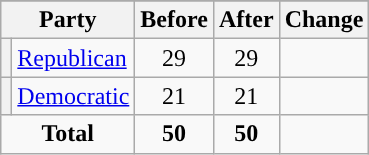<table class="wikitable" style="text-align:center;">
<tr>
</tr>
<tr>
<th colspan=2>Party</th>
<th>Before</th>
<th>After</th>
<th>Change</th>
</tr>
<tr>
<th style="background-color:"></th>
<td style="text-align:left;"><a href='#'>Republican</a></td>
<td>29</td>
<td>29</td>
<td></td>
</tr>
<tr>
<th style="background-color:"></th>
<td style="text-align:left;"><a href='#'>Democratic</a></td>
<td>21</td>
<td>21</td>
<td></td>
</tr>
<tr>
<td colspan=2><strong>Total</strong></td>
<td><strong>50</strong></td>
<td><strong>50</strong></td>
<td></td>
</tr>
</table>
